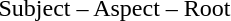<table>
<tr>
<td>Subject – Aspect – Root</td>
</tr>
</table>
